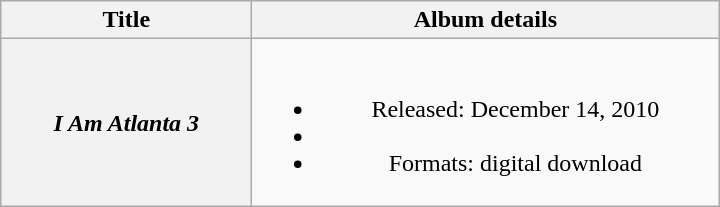<table class="wikitable plainrowheaders" style="text-align:center;" border="1">
<tr>
<th scope="col" style="width:10em;">Title</th>
<th scope="col" style="width:19em;">Album details</th>
</tr>
<tr>
<th scope="row"><em>I Am Atlanta 3</em></th>
<td><br><ul><li>Released: December 14, 2010</li><li></li><li>Formats: digital download</li></ul></td>
</tr>
</table>
